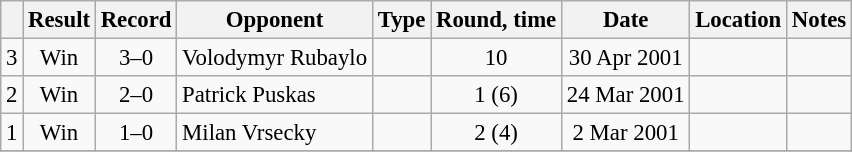<table class="wikitable" style="text-align:center; font-size:95%">
<tr>
<th></th>
<th>Result</th>
<th>Record</th>
<th>Opponent</th>
<th>Type</th>
<th>Round, time</th>
<th>Date</th>
<th>Location</th>
<th>Notes</th>
</tr>
<tr>
<td>3</td>
<td>Win</td>
<td>3–0</td>
<td style="text-align:left;">Volodymyr Rubaylo</td>
<td></td>
<td>10</td>
<td>30 Apr 2001</td>
<td style="text-align:left;"></td>
<td style="text-align:left;"></td>
</tr>
<tr>
<td>2</td>
<td>Win</td>
<td>2–0</td>
<td style="text-align:left;">Patrick Puskas</td>
<td></td>
<td>1 (6)</td>
<td>24 Mar 2001</td>
<td style="text-align:left;"></td>
<td></td>
</tr>
<tr>
<td>1</td>
<td>Win</td>
<td>1–0</td>
<td style="text-align:left;">Milan Vrsecky</td>
<td></td>
<td>2 (4)</td>
<td>2 Mar 2001</td>
<td style="text-align:left;"></td>
<td style="text-align:left;"></td>
</tr>
<tr>
</tr>
</table>
